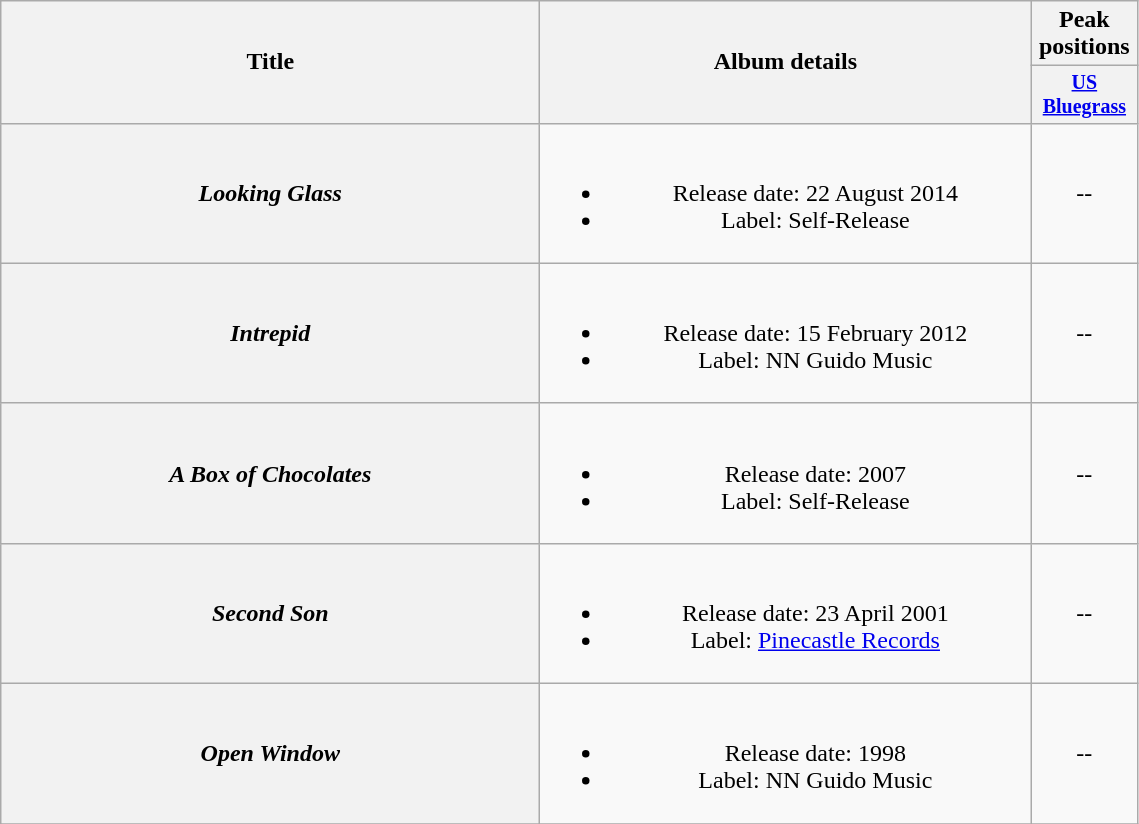<table class="wikitable plainrowheaders" style="text-align:center;">
<tr>
<th rowspan="2" style="width:22em;">Title</th>
<th rowspan="2" style="width:20em;">Album details</th>
<th colspan="1">Peak positions</th>
</tr>
<tr style="font-size:smaller;">
<th width="65"><a href='#'>US Bluegrass</a></th>
</tr>
<tr>
<th scope="row"><em>Looking Glass</em></th>
<td><br><ul><li>Release date: 22 August 2014</li><li>Label: Self-Release</li></ul></td>
<td>--</td>
</tr>
<tr>
<th scope="row"><em>Intrepid</em></th>
<td><br><ul><li>Release date: 15 February 2012</li><li>Label: NN Guido Music</li></ul></td>
<td>--</td>
</tr>
<tr>
<th scope="row"><em>A Box of Chocolates</em></th>
<td><br><ul><li>Release date: 2007</li><li>Label: Self-Release</li></ul></td>
<td>--</td>
</tr>
<tr>
<th scope="row"><em>Second Son</em></th>
<td><br><ul><li>Release date: 23 April 2001</li><li>Label: <a href='#'>Pinecastle Records</a></li></ul></td>
<td>--</td>
</tr>
<tr>
<th scope="row"><em>Open Window</em></th>
<td><br><ul><li>Release date: 1998</li><li>Label: NN Guido Music</li></ul></td>
<td>--</td>
</tr>
<tr>
</tr>
</table>
